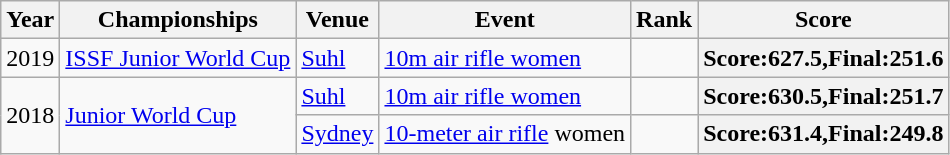<table Class="wikitable sortable">
<tr>
<th>Year</th>
<th>Championships</th>
<th>Venue</th>
<th>Event</th>
<th>Rank</th>
<th>Score</th>
</tr>
<tr>
<td>2019</td>
<td><a href='#'>ISSF Junior World Cup</a></td>
<td><a href='#'>Suhl</a></td>
<td><a href='#'>10m air rifle women</a></td>
<td></td>
<th>Score:627.5,Final:251.6</th>
</tr>
<tr>
<td rowspan=2>2018</td>
<td rowspan=2><a href='#'>Junior World Cup</a></td>
<td><a href='#'>Suhl</a></td>
<td><a href='#'>10m air rifle women</a></td>
<td></td>
<th>Score:630.5,Final:251.7</th>
</tr>
<tr>
<td><a href='#'>Sydney</a></td>
<td><a href='#'>10-meter air rifle</a> women</td>
<td></td>
<th>Score:631.4,Final:249.8</th>
</tr>
</table>
